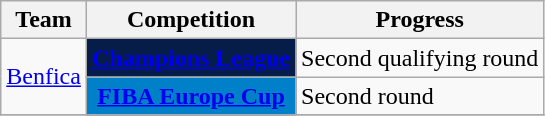<table class="wikitable sortable">
<tr>
<th>Team</th>
<th>Competition</th>
<th>Progress</th>
</tr>
<tr>
<td rowspan=2><a href='#'>Benfica</a></td>
<td style="background-color:#071D49;color:#D0D3D4;text-align:center"><strong><a href='#'><span>Champions League</span></a></strong></td>
<td>Second qualifying round</td>
</tr>
<tr>
<td style="background-color:#0080C8;color:white;text-align:center"><strong><a href='#'><span>FIBA Europe Cup</span></a></strong></td>
<td>Second round</td>
</tr>
<tr>
</tr>
</table>
